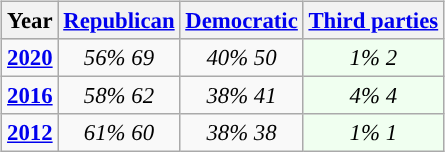<table class="wikitable" style="float:right; font-size:95%;">
<tr bgcolor=lightgrey>
<th>Year</th>
<th><a href='#'>Republican</a></th>
<th><a href='#'>Democratic</a></th>
<th><a href='#'>Third parties</a></th>
</tr>
<tr>
<td style="text-align:center; "><strong><a href='#'>2020</a></strong></td>
<td style="text-align:center; "><em>56%</em> <em>69</em></td>
<td style="text-align:center; "><em>40%</em> <em>50</em></td>
<td style="text-align:center; background:honeyDew;"><em>1%</em> <em>2</em></td>
</tr>
<tr>
<td style="text-align:center; "><strong><a href='#'>2016</a></strong></td>
<td style="text-align:center; "><em>58%</em> <em>62</em></td>
<td style="text-align:center; "><em>38%</em> <em>41</em></td>
<td style="text-align:center; background:honeyDew;"><em>4%</em> <em>4</em></td>
</tr>
<tr>
<td style="text-align:center; "><strong><a href='#'>2012</a></strong></td>
<td style="text-align:center; "><em>61%</em> <em>60</em></td>
<td style="text-align:center; "><em>38%</em> <em>38</em></td>
<td style="text-align:center; background:honeyDew;"><em>1%</em> <em>1</em></td>
</tr>
</table>
